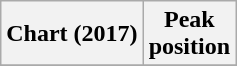<table class="wikitable plainrowheaders">
<tr>
<th scope="col">Chart (2017)</th>
<th scope="col">Peak<br>position</th>
</tr>
<tr>
</tr>
</table>
